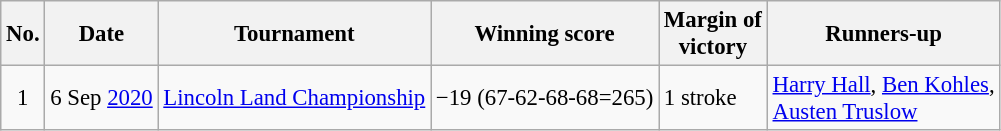<table class="wikitable" style="font-size:95%;">
<tr>
<th>No.</th>
<th>Date</th>
<th>Tournament</th>
<th>Winning score</th>
<th>Margin of<br>victory</th>
<th>Runners-up</th>
</tr>
<tr>
<td align=center>1</td>
<td align=right>6 Sep <a href='#'>2020</a></td>
<td><a href='#'>Lincoln Land Championship</a></td>
<td>−19 (67-62-68-68=265)</td>
<td>1 stroke</td>
<td> <a href='#'>Harry Hall</a>,  <a href='#'>Ben Kohles</a>,<br> <a href='#'>Austen Truslow</a></td>
</tr>
</table>
